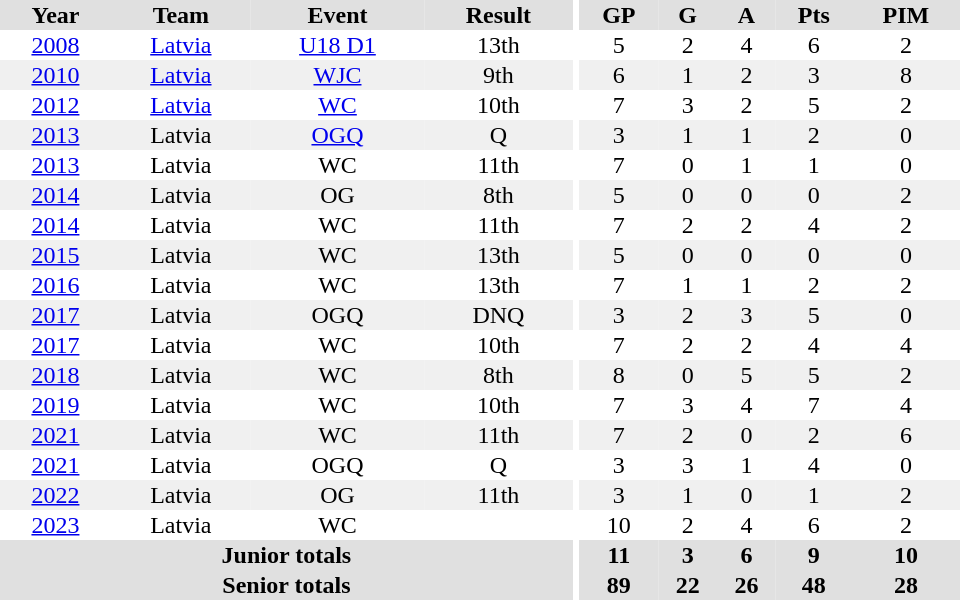<table border="0" cellpadding="1" cellspacing="0" ID="Table3" style="text-align:center; width:40em">
<tr ALIGN="center" bgcolor="#e0e0e0">
<th>Year</th>
<th>Team</th>
<th>Event</th>
<th>Result</th>
<th rowspan="99" bgcolor="#ffffff"></th>
<th>GP</th>
<th>G</th>
<th>A</th>
<th>Pts</th>
<th>PIM</th>
</tr>
<tr>
<td><a href='#'>2008</a></td>
<td><a href='#'>Latvia</a></td>
<td><a href='#'>U18 D1</a></td>
<td>13th</td>
<td>5</td>
<td>2</td>
<td>4</td>
<td>6</td>
<td>2</td>
</tr>
<tr bgcolor="#f0f0f0">
<td><a href='#'>2010</a></td>
<td><a href='#'>Latvia</a></td>
<td><a href='#'>WJC</a></td>
<td>9th</td>
<td>6</td>
<td>1</td>
<td>2</td>
<td>3</td>
<td>8</td>
</tr>
<tr>
<td><a href='#'>2012</a></td>
<td><a href='#'>Latvia</a></td>
<td><a href='#'>WC</a></td>
<td>10th</td>
<td>7</td>
<td>3</td>
<td>2</td>
<td>5</td>
<td>2</td>
</tr>
<tr bgcolor="#f0f0f0">
<td><a href='#'>2013</a></td>
<td>Latvia</td>
<td><a href='#'>OGQ</a></td>
<td>Q</td>
<td>3</td>
<td>1</td>
<td>1</td>
<td>2</td>
<td>0</td>
</tr>
<tr>
<td><a href='#'>2013</a></td>
<td>Latvia</td>
<td>WC</td>
<td>11th</td>
<td>7</td>
<td>0</td>
<td>1</td>
<td>1</td>
<td>0</td>
</tr>
<tr bgcolor="#f0f0f0">
<td><a href='#'>2014</a></td>
<td>Latvia</td>
<td>OG</td>
<td>8th</td>
<td>5</td>
<td>0</td>
<td>0</td>
<td>0</td>
<td>2</td>
</tr>
<tr>
<td><a href='#'>2014</a></td>
<td>Latvia</td>
<td>WC</td>
<td>11th</td>
<td>7</td>
<td>2</td>
<td>2</td>
<td>4</td>
<td>2</td>
</tr>
<tr bgcolor="#f0f0f0">
<td><a href='#'>2015</a></td>
<td>Latvia</td>
<td>WC</td>
<td>13th</td>
<td>5</td>
<td>0</td>
<td>0</td>
<td>0</td>
<td>0</td>
</tr>
<tr>
<td><a href='#'>2016</a></td>
<td>Latvia</td>
<td>WC</td>
<td>13th</td>
<td>7</td>
<td>1</td>
<td>1</td>
<td>2</td>
<td>2</td>
</tr>
<tr bgcolor="#f0f0f0">
<td><a href='#'>2017</a></td>
<td>Latvia</td>
<td>OGQ</td>
<td>DNQ</td>
<td>3</td>
<td>2</td>
<td>3</td>
<td>5</td>
<td>0</td>
</tr>
<tr>
<td><a href='#'>2017</a></td>
<td>Latvia</td>
<td>WC</td>
<td>10th</td>
<td>7</td>
<td>2</td>
<td>2</td>
<td>4</td>
<td>4</td>
</tr>
<tr bgcolor="#f0f0f0">
<td><a href='#'>2018</a></td>
<td>Latvia</td>
<td>WC</td>
<td>8th</td>
<td>8</td>
<td>0</td>
<td>5</td>
<td>5</td>
<td>2</td>
</tr>
<tr>
<td><a href='#'>2019</a></td>
<td>Latvia</td>
<td>WC</td>
<td>10th</td>
<td>7</td>
<td>3</td>
<td>4</td>
<td>7</td>
<td>4</td>
</tr>
<tr bgcolor="#f0f0f0">
<td><a href='#'>2021</a></td>
<td>Latvia</td>
<td>WC</td>
<td>11th</td>
<td>7</td>
<td>2</td>
<td>0</td>
<td>2</td>
<td>6</td>
</tr>
<tr>
<td><a href='#'>2021</a></td>
<td>Latvia</td>
<td>OGQ</td>
<td>Q</td>
<td>3</td>
<td>3</td>
<td>1</td>
<td>4</td>
<td>0</td>
</tr>
<tr bgcolor="#f0f0f0">
<td><a href='#'>2022</a></td>
<td>Latvia</td>
<td>OG</td>
<td>11th</td>
<td>3</td>
<td>1</td>
<td>0</td>
<td>1</td>
<td>2</td>
</tr>
<tr>
<td><a href='#'>2023</a></td>
<td>Latvia</td>
<td>WC</td>
<td></td>
<td>10</td>
<td>2</td>
<td>4</td>
<td>6</td>
<td>2</td>
</tr>
<tr bgcolor="#e0e0e0">
<th colspan="4">Junior totals</th>
<th>11</th>
<th>3</th>
<th>6</th>
<th>9</th>
<th>10</th>
</tr>
<tr bgcolor="#e0e0e0">
<th colspan="4">Senior totals</th>
<th>89</th>
<th>22</th>
<th>26</th>
<th>48</th>
<th>28</th>
</tr>
</table>
